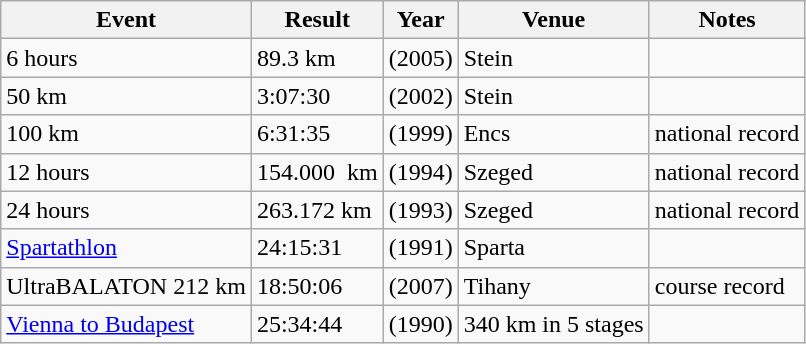<table class="wikitable">
<tr>
<th>Event</th>
<th>Result</th>
<th>Year</th>
<th>Venue</th>
<th>Notes</th>
</tr>
<tr>
<td>6 hours</td>
<td>89.3 km</td>
<td>(2005)</td>
<td>Stein</td>
<td></td>
</tr>
<tr>
<td>50 km</td>
<td>3:07:30</td>
<td>(2002)</td>
<td>Stein</td>
<td></td>
</tr>
<tr>
<td>100 km</td>
<td>6:31:35</td>
<td>(1999)</td>
<td>Encs</td>
<td>national record</td>
</tr>
<tr>
<td>12 hours</td>
<td>154.000  km</td>
<td>(1994)</td>
<td>Szeged</td>
<td>national record</td>
</tr>
<tr>
<td>24 hours</td>
<td>263.172 km</td>
<td>(1993)</td>
<td>Szeged</td>
<td>national record</td>
</tr>
<tr>
<td><a href='#'>Spartathlon</a></td>
<td>24:15:31</td>
<td>(1991)</td>
<td>Sparta</td>
<td></td>
</tr>
<tr>
<td>UltraBALATON 212 km</td>
<td>18:50:06</td>
<td>(2007)</td>
<td>Tihany</td>
<td>course record</td>
</tr>
<tr>
<td><a href='#'>Vienna to Budapest</a></td>
<td>25:34:44</td>
<td>(1990)</td>
<td>340 km  in 5 stages</td>
<td></td>
</tr>
</table>
